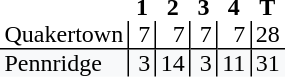<table style="border-collapse: collapse;">
<tr>
<th style="text-align: left;"></th>
<th style="text-align: center; padding: 0px 3px 0px 3px; width:12px;">1</th>
<th style="text-align: center; padding: 0px 3px 0px 3px; width:12px;">2</th>
<th style="text-align: center; padding: 0px 3px 0px 3px; width:12px;">3</th>
<th style="text-align: center; padding: 0px 3px 0px 3px; width:12px;">4</th>
<th style="text-align: center; padding: 0px 3px 0px 3px; width:12px;">T</th>
</tr>
<tr>
<td style="text-align: left; border-bottom: 1px solid black; padding: 0px 3px 0px 3px;">Quakertown</td>
<td style="border-left: 1px solid black; border-bottom: 1px solid black; text-align: right; padding: 0px 3px 0px 3px;">7</td>
<td style="border-left: 1px solid black; border-bottom: 1px solid black; text-align: right; padding: 0px 3px 0px 3px;">7</td>
<td style="border-left: 1px solid black; border-bottom: 1px solid black; text-align: right; padding: 0px 3px 0px 3px;">7</td>
<td style="border-left: 1px solid black; border-bottom: 1px solid black; text-align: right; padding: 0px 3px 0px 3px;">7</td>
<td style="border-left: 1px solid black; border-bottom: 1px solid black; text-align: right; padding: 0px 3px 0px 3px;">28</td>
</tr>
<tr>
<td style="background: #f8f9fa; text-align: left; padding: 0px 3px 0px 3px;">Pennridge</td>
<td style="background: #f8f9fa; border-left: 1px solid black; text-align: right; padding: 0px 3px 0px 3px;">3</td>
<td style="background: #f8f9fa; border-left: 1px solid black; text-align: right; padding: 0px 3px 0px 3px;">14</td>
<td style="background: #f8f9fa; border-left: 1px solid black; text-align: right; padding: 0px 3px 0px 3px;">3</td>
<td style="background: #f8f9fa; border-left: 1px solid black; text-align: right; padding: 0px 3px 0px 3px;">11</td>
<td style="background: #f8f9fa; border-left: 1px solid black; text-align: right; padding: 0px 3px 0px 3px;">31</td>
</tr>
</table>
